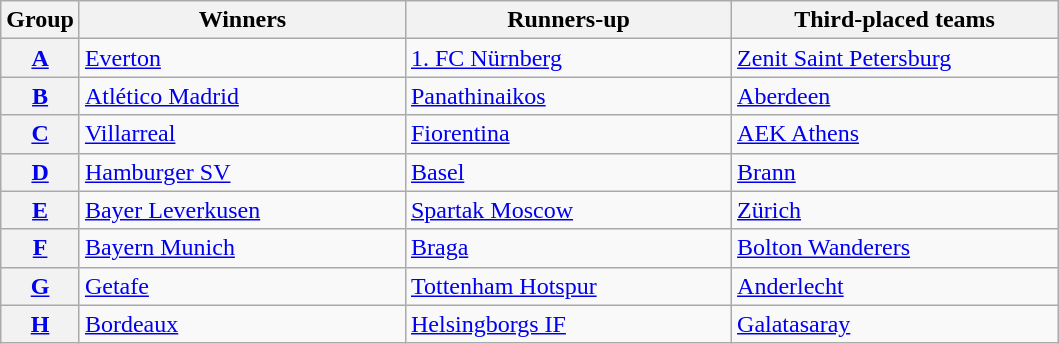<table class="wikitable">
<tr>
<th>Group</th>
<th width=210>Winners</th>
<th width=210>Runners-up</th>
<th width=210>Third-placed teams</th>
</tr>
<tr>
<th><a href='#'>A</a></th>
<td> <a href='#'>Everton</a></td>
<td> <a href='#'>1. FC Nürnberg</a></td>
<td> <a href='#'>Zenit Saint Petersburg</a></td>
</tr>
<tr>
<th><a href='#'>B</a></th>
<td> <a href='#'>Atlético Madrid</a></td>
<td> <a href='#'>Panathinaikos</a></td>
<td> <a href='#'>Aberdeen</a></td>
</tr>
<tr>
<th><a href='#'>C</a></th>
<td> <a href='#'>Villarreal</a></td>
<td> <a href='#'>Fiorentina</a></td>
<td> <a href='#'>AEK Athens</a></td>
</tr>
<tr>
<th><a href='#'>D</a></th>
<td> <a href='#'>Hamburger SV</a></td>
<td> <a href='#'>Basel</a></td>
<td> <a href='#'>Brann</a></td>
</tr>
<tr>
<th><a href='#'>E</a></th>
<td> <a href='#'>Bayer Leverkusen</a></td>
<td> <a href='#'>Spartak Moscow</a></td>
<td> <a href='#'>Zürich</a></td>
</tr>
<tr>
<th><a href='#'>F</a></th>
<td> <a href='#'>Bayern Munich</a></td>
<td> <a href='#'>Braga</a></td>
<td> <a href='#'>Bolton Wanderers</a></td>
</tr>
<tr>
<th><a href='#'>G</a></th>
<td> <a href='#'>Getafe</a></td>
<td> <a href='#'>Tottenham Hotspur</a></td>
<td> <a href='#'>Anderlecht</a></td>
</tr>
<tr>
<th><a href='#'>H</a></th>
<td> <a href='#'>Bordeaux</a></td>
<td> <a href='#'>Helsingborgs IF</a></td>
<td> <a href='#'>Galatasaray</a></td>
</tr>
</table>
